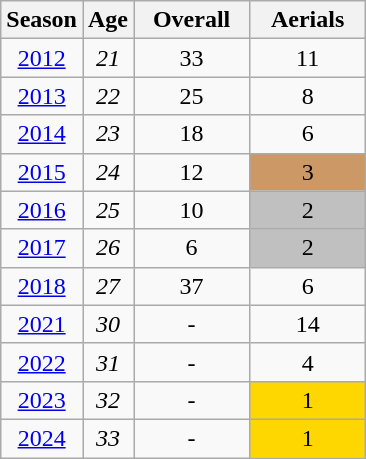<table class=wikitable style="text-align:center">
<tr>
<th>Season</th>
<th>Age</th>
<th style="width:70px;">Overall</th>
<th style="width:70px;">Aerials</th>
</tr>
<tr>
<td><a href='#'>2012</a></td>
<td><em>21</em></td>
<td>33</td>
<td>11</td>
</tr>
<tr>
<td><a href='#'>2013</a></td>
<td><em>22</em></td>
<td>25</td>
<td>8</td>
</tr>
<tr>
<td><a href='#'>2014</a></td>
<td><em>23</em></td>
<td>18</td>
<td>6</td>
</tr>
<tr>
<td><a href='#'>2015</a></td>
<td><em>24</em></td>
<td>12</td>
<td bgcolor="cc9966">3</td>
</tr>
<tr>
<td><a href='#'>2016</a></td>
<td><em>25</em></td>
<td>10</td>
<td bgcolor="silver">2</td>
</tr>
<tr>
<td><a href='#'>2017</a></td>
<td><em>26</em></td>
<td>6</td>
<td bgcolor="silver">2</td>
</tr>
<tr>
<td><a href='#'>2018</a></td>
<td><em>27</em></td>
<td>37</td>
<td>6</td>
</tr>
<tr>
<td><a href='#'>2021</a></td>
<td><em>30</em></td>
<td>-</td>
<td>14</td>
</tr>
<tr>
<td><a href='#'>2022</a></td>
<td><em>31</em></td>
<td>-</td>
<td>4</td>
</tr>
<tr>
<td><a href='#'>2023</a></td>
<td><em>32</em></td>
<td>-</td>
<td bgcolor="gold">1</td>
</tr>
<tr>
<td><a href='#'>2024</a></td>
<td><em>33</em></td>
<td>-</td>
<td bgcolor="gold">1</td>
</tr>
</table>
